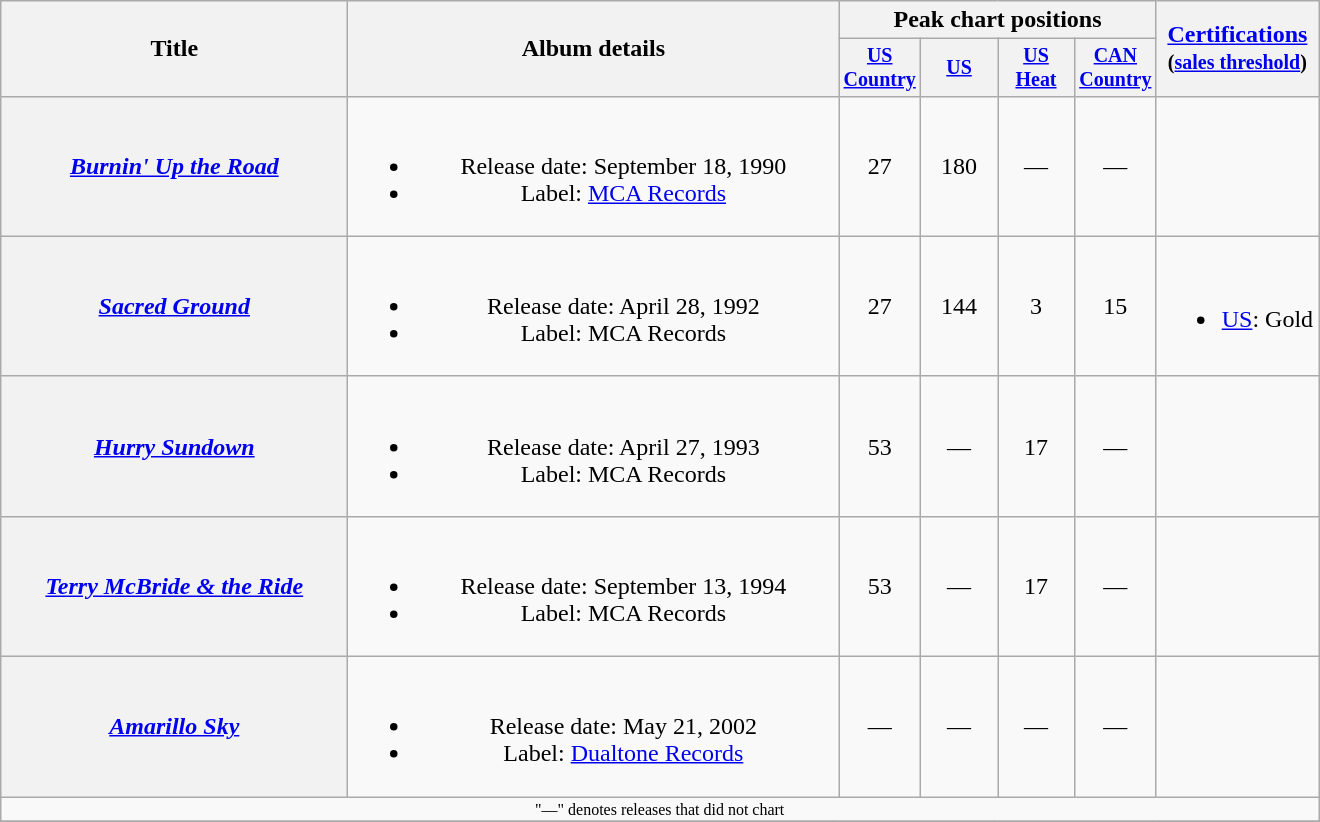<table class="wikitable plainrowheaders" style="text-align:center;">
<tr>
<th rowspan="2" style="width:14em;">Title</th>
<th rowspan="2" style="width:20em;">Album details</th>
<th colspan="4">Peak chart positions</th>
<th rowspan="2"><a href='#'>Certifications</a><br><small>(<a href='#'>sales threshold</a>)</small></th>
</tr>
<tr style="font-size:smaller;">
<th width="45"><a href='#'>US Country</a><br></th>
<th width="45"><a href='#'>US</a><br></th>
<th width="45"><a href='#'>US Heat</a><br></th>
<th width="45"><a href='#'>CAN Country</a><br></th>
</tr>
<tr>
<th scope="row"><em><a href='#'>Burnin' Up the Road</a></em></th>
<td><br><ul><li>Release date: September 18, 1990</li><li>Label: <a href='#'>MCA Records</a></li></ul></td>
<td>27</td>
<td>180</td>
<td>—</td>
<td>—</td>
<td></td>
</tr>
<tr>
<th scope="row"><em><a href='#'>Sacred Ground</a></em></th>
<td><br><ul><li>Release date: April 28, 1992</li><li>Label: MCA Records</li></ul></td>
<td>27</td>
<td>144</td>
<td>3</td>
<td>15</td>
<td align="left"><br><ul><li><a href='#'>US</a>: Gold</li></ul></td>
</tr>
<tr>
<th scope="row"><em><a href='#'>Hurry Sundown</a></em></th>
<td><br><ul><li>Release date: April 27, 1993</li><li>Label: MCA Records</li></ul></td>
<td>53</td>
<td>—</td>
<td>17</td>
<td>—</td>
<td></td>
</tr>
<tr>
<th scope="row"><em><a href='#'>Terry McBride & the Ride</a></em></th>
<td><br><ul><li>Release date: September 13, 1994</li><li>Label: MCA Records</li></ul></td>
<td>53</td>
<td>—</td>
<td>17</td>
<td>—</td>
<td></td>
</tr>
<tr>
<th scope="row"><em><a href='#'>Amarillo Sky</a></em></th>
<td><br><ul><li>Release date: May 21, 2002</li><li>Label: <a href='#'>Dualtone Records</a></li></ul></td>
<td>—</td>
<td>—</td>
<td>—</td>
<td>—</td>
<td></td>
</tr>
<tr>
<td colspan="7" style="font-size:8pt">"—" denotes releases that did not chart</td>
</tr>
<tr>
</tr>
</table>
